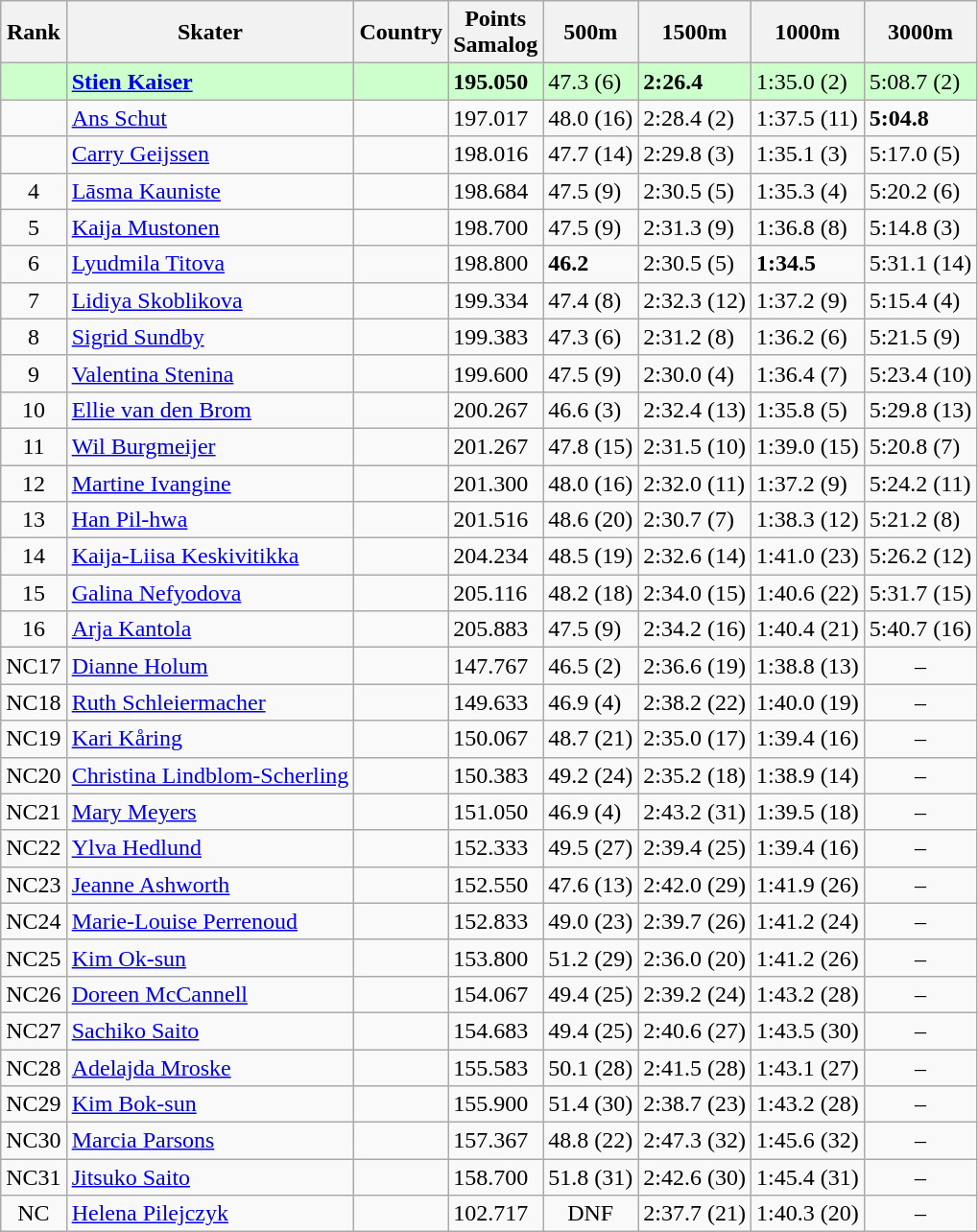<table class="wikitable sortable" style="text-align:left">
<tr>
<th>Rank</th>
<th>Skater</th>
<th>Country</th>
<th>Points <br> Samalog</th>
<th>500m</th>
<th>1500m</th>
<th>1000m</th>
<th>3000m</th>
</tr>
<tr bgcolor=ccffcc>
<td style="text-align:center"></td>
<td><strong><a href='#'>Stien Kaiser</a></strong></td>
<td></td>
<td><strong>195.050</strong></td>
<td>47.3 (6)</td>
<td><strong>2:26.4</strong> </td>
<td>1:35.0 (2)</td>
<td>5:08.7 (2)</td>
</tr>
<tr>
<td style="text-align:center"></td>
<td><a href='#'>Ans Schut</a></td>
<td></td>
<td>197.017</td>
<td>48.0 (16)</td>
<td>2:28.4 (2)</td>
<td>1:37.5 (11)</td>
<td><strong>5:04.8</strong> </td>
</tr>
<tr>
<td style="text-align:center"></td>
<td><a href='#'>Carry Geijssen</a></td>
<td></td>
<td>198.016</td>
<td>47.7 (14)</td>
<td>2:29.8 (3)</td>
<td>1:35.1 (3)</td>
<td>5:17.0 (5)</td>
</tr>
<tr>
<td style="text-align:center">4</td>
<td><a href='#'>Lāsma Kauniste</a></td>
<td></td>
<td>198.684</td>
<td>47.5 (9)</td>
<td>2:30.5 (5)</td>
<td>1:35.3 (4)</td>
<td>5:20.2 (6)</td>
</tr>
<tr>
<td style="text-align:center">5</td>
<td><a href='#'>Kaija Mustonen</a></td>
<td></td>
<td>198.700</td>
<td>47.5 (9)</td>
<td>2:31.3 (9)</td>
<td>1:36.8 (8)</td>
<td>5:14.8 (3)</td>
</tr>
<tr>
<td style="text-align:center">6</td>
<td><a href='#'>Lyudmila Titova</a></td>
<td></td>
<td>198.800</td>
<td><strong>46.2</strong> </td>
<td>2:30.5 (5)</td>
<td><strong>1:34.5</strong> </td>
<td>5:31.1 (14)</td>
</tr>
<tr>
<td style="text-align:center">7</td>
<td><a href='#'>Lidiya Skoblikova</a></td>
<td></td>
<td>199.334</td>
<td>47.4 (8)</td>
<td>2:32.3 (12)</td>
<td>1:37.2 (9)</td>
<td>5:15.4 (4)</td>
</tr>
<tr>
<td style="text-align:center">8</td>
<td><a href='#'>Sigrid Sundby</a></td>
<td></td>
<td>199.383</td>
<td>47.3 (6)</td>
<td>2:31.2 (8)</td>
<td>1:36.2 (6)</td>
<td>5:21.5 (9)</td>
</tr>
<tr>
<td style="text-align:center">9</td>
<td><a href='#'>Valentina Stenina</a></td>
<td></td>
<td>199.600</td>
<td>47.5 (9)</td>
<td>2:30.0 (4)</td>
<td>1:36.4 (7)</td>
<td>5:23.4 (10)</td>
</tr>
<tr>
<td style="text-align:center">10</td>
<td><a href='#'>Ellie van den Brom</a></td>
<td></td>
<td>200.267</td>
<td>46.6 (3)</td>
<td>2:32.4 (13)</td>
<td>1:35.8 (5)</td>
<td>5:29.8 (13)</td>
</tr>
<tr>
<td style="text-align:center">11</td>
<td><a href='#'>Wil Burgmeijer</a></td>
<td></td>
<td>201.267</td>
<td>47.8 (15)</td>
<td>2:31.5 (10)</td>
<td>1:39.0 (15)</td>
<td>5:20.8 (7)</td>
</tr>
<tr>
<td style="text-align:center">12</td>
<td><a href='#'>Martine Ivangine</a></td>
<td></td>
<td>201.300</td>
<td>48.0 (16)</td>
<td>2:32.0 (11)</td>
<td>1:37.2 (9)</td>
<td>5:24.2 (11)</td>
</tr>
<tr>
<td style="text-align:center">13</td>
<td><a href='#'>Han Pil-hwa</a></td>
<td></td>
<td>201.516</td>
<td>48.6 (20)</td>
<td>2:30.7 (7)</td>
<td>1:38.3 (12)</td>
<td>5:21.2 (8)</td>
</tr>
<tr>
<td style="text-align:center">14</td>
<td><a href='#'>Kaija-Liisa Keskivitikka</a></td>
<td></td>
<td>204.234</td>
<td>48.5 (19)</td>
<td>2:32.6 (14)</td>
<td>1:41.0 (23)</td>
<td>5:26.2 (12)</td>
</tr>
<tr>
<td style="text-align:center">15</td>
<td><a href='#'>Galina Nefyodova</a></td>
<td></td>
<td>205.116</td>
<td>48.2 (18)</td>
<td>2:34.0 (15)</td>
<td>1:40.6 (22)</td>
<td>5:31.7 (15)</td>
</tr>
<tr>
<td style="text-align:center">16</td>
<td><a href='#'>Arja Kantola</a></td>
<td></td>
<td>205.883</td>
<td>47.5 (9)</td>
<td>2:34.2 (16)</td>
<td>1:40.4 (21)</td>
<td>5:40.7 (16)</td>
</tr>
<tr>
<td style="text-align:center">NC17</td>
<td><a href='#'>Dianne Holum</a></td>
<td></td>
<td>147.767</td>
<td>46.5 (2)</td>
<td>2:36.6 (19)</td>
<td>1:38.8 (13)</td>
<td style="text-align:center">–</td>
</tr>
<tr>
<td style="text-align:center">NC18</td>
<td><a href='#'>Ruth Schleiermacher</a></td>
<td></td>
<td>149.633</td>
<td>46.9 (4)</td>
<td>2:38.2 (22)</td>
<td>1:40.0 (19)</td>
<td style="text-align:center">–</td>
</tr>
<tr>
<td style="text-align:center">NC19</td>
<td><a href='#'>Kari Kåring</a></td>
<td></td>
<td>150.067</td>
<td>48.7 (21)</td>
<td>2:35.0 (17)</td>
<td>1:39.4 (16)</td>
<td style="text-align:center">–</td>
</tr>
<tr>
<td style="text-align:center">NC20</td>
<td><a href='#'>Christina Lindblom-Scherling</a></td>
<td></td>
<td>150.383</td>
<td>49.2 (24)</td>
<td>2:35.2 (18)</td>
<td>1:38.9 (14)</td>
<td style="text-align:center">–</td>
</tr>
<tr>
<td style="text-align:center">NC21</td>
<td><a href='#'>Mary Meyers</a></td>
<td></td>
<td>151.050</td>
<td>46.9 (4)</td>
<td>2:43.2 (31)</td>
<td>1:39.5 (18)</td>
<td style="text-align:center">–</td>
</tr>
<tr>
<td style="text-align:center">NC22</td>
<td><a href='#'>Ylva Hedlund</a></td>
<td></td>
<td>152.333</td>
<td>49.5 (27)</td>
<td>2:39.4 (25)</td>
<td>1:39.4 (16)</td>
<td style="text-align:center">–</td>
</tr>
<tr>
<td style="text-align:center">NC23</td>
<td><a href='#'>Jeanne Ashworth</a></td>
<td></td>
<td>152.550</td>
<td>47.6 (13)</td>
<td>2:42.0 (29)</td>
<td>1:41.9 (26)</td>
<td style="text-align:center">–</td>
</tr>
<tr>
<td style="text-align:center">NC24</td>
<td><a href='#'>Marie-Louise Perrenoud</a></td>
<td></td>
<td>152.833</td>
<td>49.0 (23)</td>
<td>2:39.7 (26)</td>
<td>1:41.2 (24)</td>
<td style="text-align:center">–</td>
</tr>
<tr>
<td style="text-align:center">NC25</td>
<td><a href='#'>Kim Ok-sun</a></td>
<td></td>
<td>153.800</td>
<td>51.2 (29)</td>
<td>2:36.0 (20)</td>
<td>1:41.2 (26)</td>
<td style="text-align:center">–</td>
</tr>
<tr>
<td style="text-align:center">NC26</td>
<td><a href='#'>Doreen McCannell</a></td>
<td></td>
<td>154.067</td>
<td>49.4 (25)</td>
<td>2:39.2 (24)</td>
<td>1:43.2 (28)</td>
<td style="text-align:center">–</td>
</tr>
<tr>
<td style="text-align:center">NC27</td>
<td><a href='#'>Sachiko Saito</a></td>
<td></td>
<td>154.683</td>
<td>49.4 (25)</td>
<td>2:40.6 (27)</td>
<td>1:43.5 (30)</td>
<td style="text-align:center">–</td>
</tr>
<tr>
<td style="text-align:center">NC28</td>
<td><a href='#'>Adelajda Mroske</a></td>
<td></td>
<td>155.583</td>
<td>50.1 (28)</td>
<td>2:41.5 (28)</td>
<td>1:43.1 (27)</td>
<td style="text-align:center">–</td>
</tr>
<tr>
<td style="text-align:center">NC29</td>
<td><a href='#'>Kim Bok-sun</a></td>
<td></td>
<td>155.900</td>
<td>51.4 (30)</td>
<td>2:38.7 (23)</td>
<td>1:43.2 (28)</td>
<td style="text-align:center">–</td>
</tr>
<tr>
<td style="text-align:center">NC30</td>
<td><a href='#'>Marcia Parsons</a></td>
<td></td>
<td>157.367</td>
<td>48.8 (22)</td>
<td>2:47.3 (32)</td>
<td>1:45.6 (32)</td>
<td style="text-align:center">–</td>
</tr>
<tr>
<td style="text-align:center">NC31</td>
<td><a href='#'>Jitsuko Saito</a></td>
<td></td>
<td>158.700</td>
<td>51.8 (31)</td>
<td>2:42.6 (30)</td>
<td>1:45.4 (31)</td>
<td style="text-align:center">–</td>
</tr>
<tr>
<td style="text-align:center">NC</td>
<td><a href='#'>Helena Pilejczyk</a></td>
<td></td>
<td>102.717</td>
<td style="text-align:center">DNF</td>
<td>2:37.7 (21)</td>
<td>1:40.3 (20)</td>
<td style="text-align:center">–</td>
</tr>
</table>
